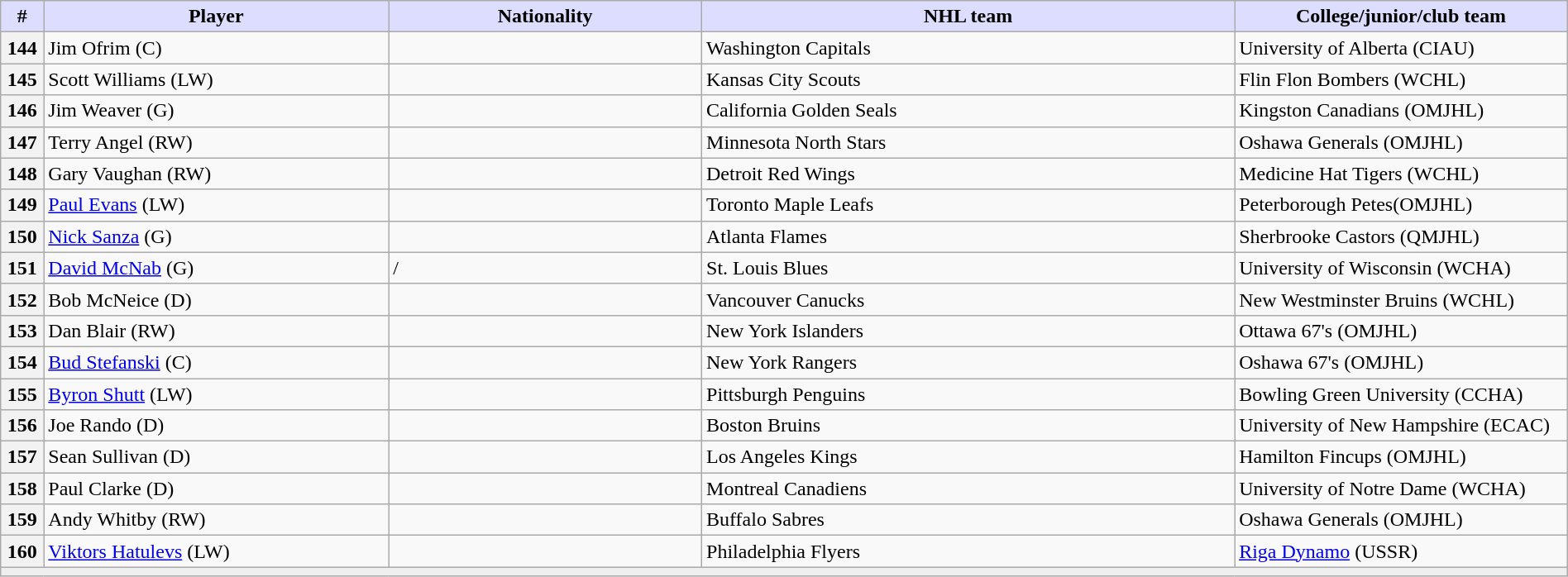<table class="wikitable" style="width: 100%">
<tr>
<th style="background:#ddf; width:2.75%;">#</th>
<th style="background:#ddf; width:22.0%;">Player</th>
<th style="background:#ddf; width:20.0%;">Nationality</th>
<th style="background:#ddf; width:34.0%;">NHL team</th>
<th style="background:#ddf; width:100.0%;">College/junior/club team</th>
</tr>
<tr>
<th>144</th>
<td>Jim Ofrim (C)</td>
<td></td>
<td>Washington Capitals</td>
<td>University of Alberta (CIAU)</td>
</tr>
<tr>
<th>145</th>
<td>Scott Williams (LW)</td>
<td></td>
<td>Kansas City Scouts</td>
<td>Flin Flon Bombers (WCHL)</td>
</tr>
<tr>
<th>146</th>
<td>Jim Weaver (G)</td>
<td></td>
<td>California Golden Seals</td>
<td>Kingston Canadians (OMJHL)</td>
</tr>
<tr>
<th>147</th>
<td>Terry Angel (RW)</td>
<td></td>
<td>Minnesota North Stars</td>
<td>Oshawa Generals (OMJHL)</td>
</tr>
<tr>
<th>148</th>
<td>Gary Vaughan (RW)</td>
<td></td>
<td>Detroit Red Wings</td>
<td>Medicine Hat Tigers (WCHL)</td>
</tr>
<tr>
<th>149</th>
<td><a href='#'>Paul Evans</a> (LW)</td>
<td></td>
<td>Toronto Maple Leafs</td>
<td>Peterborough  Petes(OMJHL)</td>
</tr>
<tr>
<th>150</th>
<td><a href='#'>Nick Sanza</a> (G)</td>
<td></td>
<td>Atlanta Flames</td>
<td>Sherbrooke Castors (QMJHL)</td>
</tr>
<tr>
<th>151</th>
<td><a href='#'>David McNab</a> (G)</td>
<td>/<br></td>
<td>St. Louis Blues</td>
<td>University of Wisconsin (WCHA)</td>
</tr>
<tr>
<th>152</th>
<td>Bob McNeice (D)</td>
<td></td>
<td>Vancouver Canucks</td>
<td>New Westminster Bruins (WCHL)</td>
</tr>
<tr>
<th>153</th>
<td>Dan Blair (RW)</td>
<td></td>
<td>New York Islanders</td>
<td>Ottawa 67's (OMJHL)</td>
</tr>
<tr>
<th>154</th>
<td><a href='#'>Bud Stefanski</a> (C)</td>
<td></td>
<td>New York Rangers</td>
<td>Oshawa 67's (OMJHL)</td>
</tr>
<tr>
<th>155</th>
<td><a href='#'>Byron Shutt</a> (LW)</td>
<td></td>
<td>Pittsburgh Penguins</td>
<td>Bowling Green University (CCHA)</td>
</tr>
<tr>
<th>156</th>
<td>Joe Rando (D)</td>
<td></td>
<td>Boston Bruins</td>
<td>University of New Hampshire (ECAC)</td>
</tr>
<tr>
<th>157</th>
<td>Sean Sullivan (D)</td>
<td></td>
<td>Los Angeles Kings</td>
<td>Hamilton Fincups (OMJHL)</td>
</tr>
<tr>
<th>158</th>
<td>Paul Clarke (D)</td>
<td></td>
<td>Montreal Canadiens</td>
<td>University of Notre Dame (WCHA)</td>
</tr>
<tr>
<th>159</th>
<td>Andy Whitby (RW)</td>
<td></td>
<td>Buffalo Sabres</td>
<td>Oshawa Generals (OMJHL)</td>
</tr>
<tr>
<th>160</th>
<td><a href='#'>Viktors Hatulevs</a> (LW)</td>
<td></td>
<td>Philadelphia Flyers</td>
<td><a href='#'>Riga Dynamo</a> (USSR)</td>
</tr>
<tr>
<td align=center colspan="6" bgcolor="#efefef"></td>
</tr>
</table>
